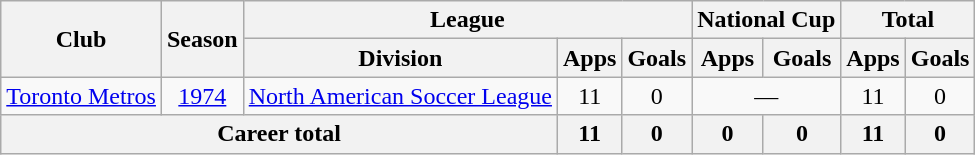<table class="wikitable" style="text-align: center;">
<tr>
<th rowspan="2">Club</th>
<th rowspan="2">Season</th>
<th colspan="3">League</th>
<th colspan="2">National Cup</th>
<th colspan="2">Total</th>
</tr>
<tr>
<th>Division</th>
<th>Apps</th>
<th>Goals</th>
<th>Apps</th>
<th>Goals</th>
<th>Apps</th>
<th>Goals</th>
</tr>
<tr>
<td><a href='#'>Toronto Metros</a></td>
<td><a href='#'>1974</a></td>
<td><a href='#'>North American Soccer League</a></td>
<td>11</td>
<td>0</td>
<td colspan="2">—</td>
<td>11</td>
<td>0</td>
</tr>
<tr>
<th colspan="3">Career total</th>
<th>11</th>
<th>0</th>
<th>0</th>
<th>0</th>
<th>11</th>
<th>0</th>
</tr>
</table>
